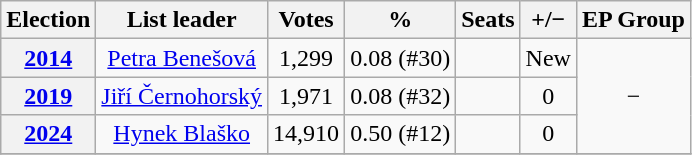<table class="wikitable" style=text-align:center;">
<tr>
<th>Election</th>
<th>List leader</th>
<th>Votes</th>
<th>%</th>
<th>Seats</th>
<th>+/−</th>
<th>EP Group</th>
</tr>
<tr>
<th><a href='#'>2014</a></th>
<td><a href='#'>Petra Benešová</a></td>
<td>1,299</td>
<td>0.08 (#30)</td>
<td></td>
<td>New</td>
<td rowspan=3>−</td>
</tr>
<tr>
<th><a href='#'>2019</a></th>
<td><a href='#'>Jiří Černohorský</a></td>
<td>1,971</td>
<td>0.08 (#32)</td>
<td></td>
<td> 0</td>
</tr>
<tr>
<th><a href='#'>2024</a></th>
<td><a href='#'>Hynek Blaško</a></td>
<td>14,910</td>
<td>0.50 (#12)</td>
<td></td>
<td> 0</td>
</tr>
<tr>
</tr>
</table>
